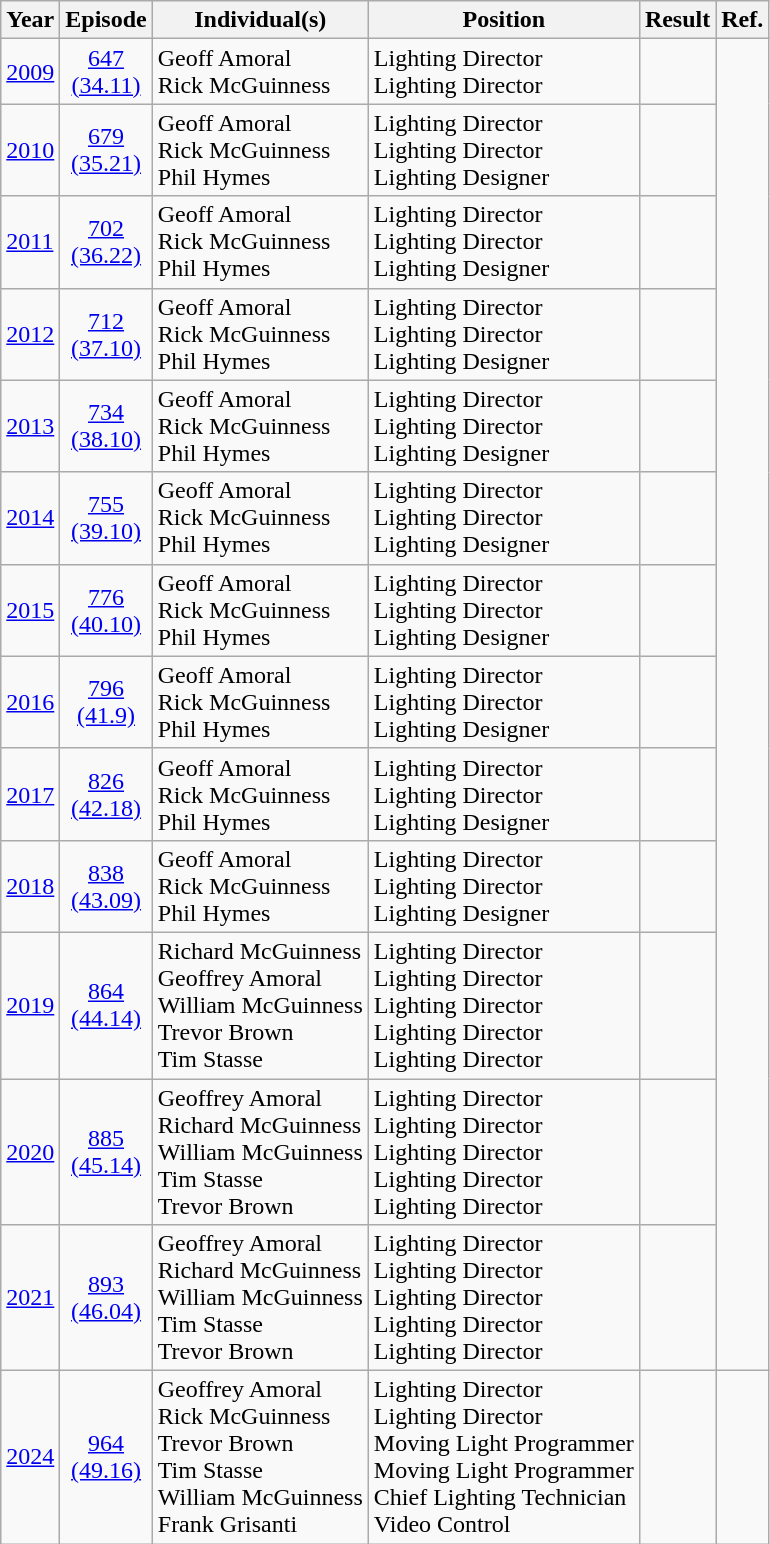<table class="wikitable">
<tr>
<th>Year</th>
<th>Episode</th>
<th>Individual(s)</th>
<th>Position</th>
<th>Result</th>
<th>Ref.</th>
</tr>
<tr>
<td><a href='#'>2009</a></td>
<td align="center"><a href='#'>647 <br> (34.11)</a></td>
<td>Geoff Amoral <br> Rick McGuinness</td>
<td>Lighting Director <br> Lighting Director</td>
<td></td>
<td rowspan="13" align="center"></td>
</tr>
<tr>
<td><a href='#'>2010</a></td>
<td align="center"><a href='#'>679 <br>(35.21)</a></td>
<td>Geoff Amoral <br> Rick McGuinness <br> Phil Hymes</td>
<td>Lighting Director <br> Lighting Director <br> Lighting Designer</td>
<td></td>
</tr>
<tr>
<td><a href='#'>2011</a></td>
<td align="center"><a href='#'>702 <br> (36.22)</a></td>
<td>Geoff Amoral <br> Rick McGuinness <br> Phil Hymes</td>
<td>Lighting Director <br> Lighting Director <br> Lighting Designer</td>
<td></td>
</tr>
<tr>
<td><a href='#'>2012</a></td>
<td align="center"><a href='#'>712 <br> (37.10)</a></td>
<td>Geoff Amoral <br> Rick McGuinness <br> Phil Hymes</td>
<td>Lighting Director <br> Lighting Director <br> Lighting Designer</td>
<td></td>
</tr>
<tr>
<td><a href='#'>2013</a></td>
<td align="center"><a href='#'>734 <br> (38.10)</a></td>
<td>Geoff Amoral <br> Rick McGuinness <br> Phil Hymes</td>
<td>Lighting Director <br> Lighting Director <br> Lighting Designer</td>
<td></td>
</tr>
<tr>
<td><a href='#'>2014</a></td>
<td align="center"><a href='#'>755 <br> (39.10)</a></td>
<td>Geoff Amoral <br> Rick McGuinness <br> Phil Hymes</td>
<td>Lighting Director <br> Lighting Director <br> Lighting Designer</td>
<td></td>
</tr>
<tr>
<td><a href='#'>2015</a></td>
<td align="center"><a href='#'>776 <br> (40.10)</a></td>
<td>Geoff Amoral <br> Rick McGuinness <br> Phil Hymes</td>
<td>Lighting Director <br> Lighting Director <br> Lighting Designer</td>
<td></td>
</tr>
<tr>
<td><a href='#'>2016</a></td>
<td align="center"><a href='#'>796 <br> (41.9)</a></td>
<td>Geoff Amoral <br> Rick McGuinness <br> Phil Hymes</td>
<td>Lighting Director <br> Lighting Director <br> Lighting Designer</td>
<td></td>
</tr>
<tr>
<td><a href='#'>2017</a></td>
<td align="center"><a href='#'>826 <br>(42.18)</a></td>
<td>Geoff Amoral <br> Rick McGuinness <br> Phil Hymes</td>
<td>Lighting Director <br> Lighting Director <br> Lighting Designer</td>
<td></td>
</tr>
<tr>
<td><a href='#'>2018</a></td>
<td align="center"><a href='#'>838 <br>(43.09)</a></td>
<td>Geoff Amoral <br> Rick McGuinness <br> Phil Hymes</td>
<td>Lighting Director <br> Lighting Director <br> Lighting Designer</td>
<td></td>
</tr>
<tr>
<td><a href='#'>2019</a></td>
<td align="center"><a href='#'>864 <br>(44.14)</a></td>
<td>Richard McGuinness <br> Geoffrey Amoral <br> William McGuinness <br> Trevor Brown <br> Tim Stasse</td>
<td>Lighting Director <br> Lighting Director <br> Lighting Director <br> Lighting Director <br> Lighting Director</td>
<td></td>
</tr>
<tr>
<td><a href='#'>2020</a></td>
<td align="center"><a href='#'>885 <br>(45.14)</a></td>
<td>Geoffrey Amoral <br> Richard McGuinness <br> William McGuinness <br> Tim Stasse <br> Trevor Brown</td>
<td>Lighting Director <br> Lighting Director <br> Lighting Director <br> Lighting Director <br> Lighting Director</td>
<td></td>
</tr>
<tr>
<td><a href='#'>2021</a></td>
<td align="center"><a href='#'>893 <br> (46.04)</a></td>
<td>Geoffrey Amoral <br> Richard McGuinness <br> William McGuinness <br> Tim Stasse <br> Trevor Brown</td>
<td>Lighting Director <br> Lighting Director <br> Lighting Director <br> Lighting Director <br> Lighting Director</td>
<td></td>
</tr>
<tr>
<td><a href='#'>2024</a></td>
<td align="center"><a href='#'>964 <br> (49.16)</a></td>
<td>Geoffrey Amoral <br> Rick McGuinness <br> Trevor Brown <br> Tim Stasse <br> William McGuinness <br> Frank Grisanti</td>
<td>Lighting Director <br> Lighting Director <br> Moving Light Programmer <br> Moving Light Programmer <br> Chief Lighting Technician <br> Video Control</td>
<td></td>
</tr>
</table>
